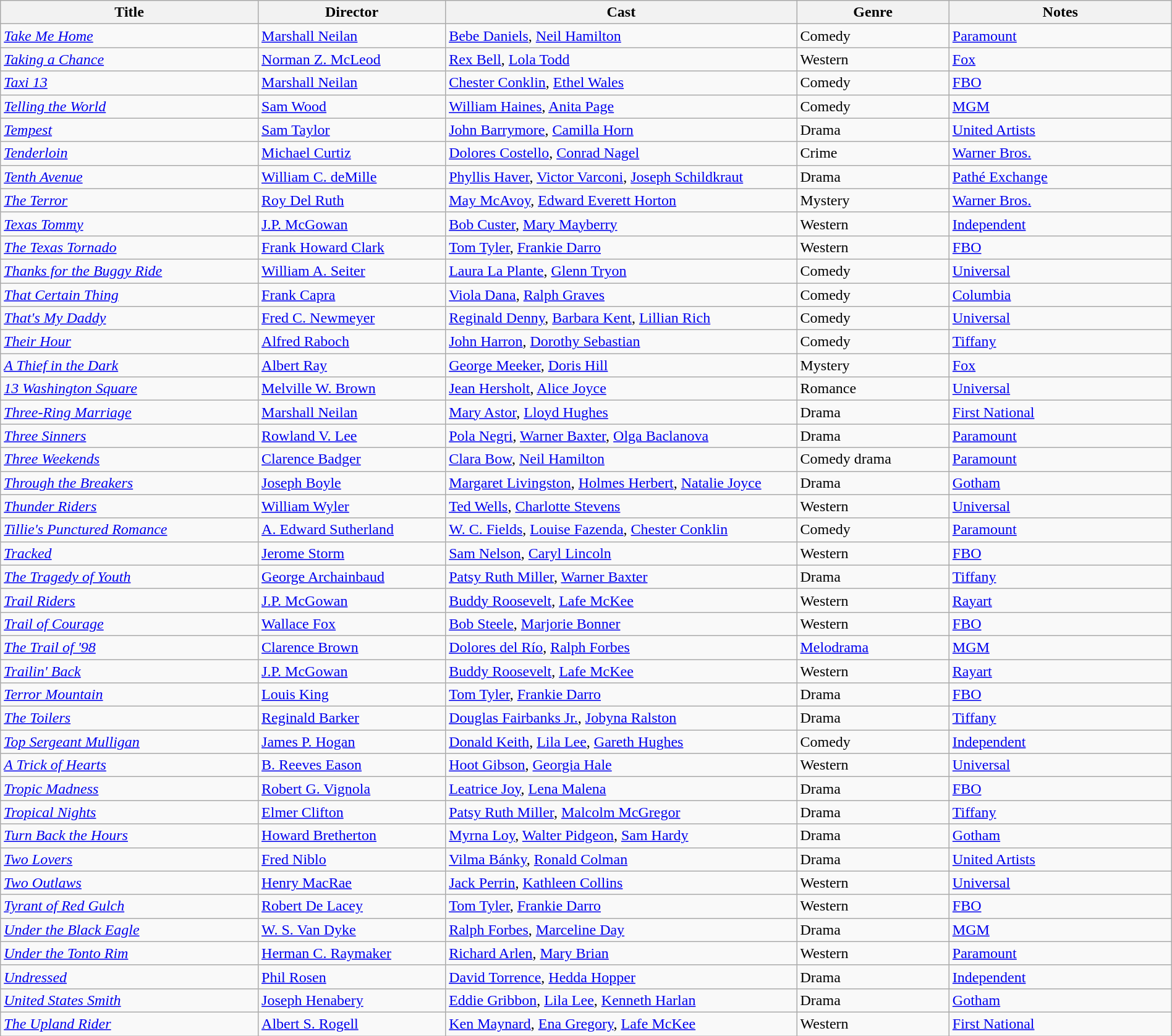<table class="wikitable" style="width:100%;">
<tr>
<th style="width:22%;">Title</th>
<th style="width:16%;">Director</th>
<th style="width:30%;">Cast</th>
<th style="width:13%;">Genre</th>
<th style="width:19%;">Notes</th>
</tr>
<tr>
<td><em><a href='#'>Take Me Home</a></em></td>
<td><a href='#'>Marshall Neilan</a></td>
<td><a href='#'>Bebe Daniels</a>, <a href='#'>Neil Hamilton</a></td>
<td>Comedy</td>
<td><a href='#'>Paramount</a></td>
</tr>
<tr>
<td><em><a href='#'>Taking a Chance</a></em></td>
<td><a href='#'>Norman Z. McLeod</a></td>
<td><a href='#'>Rex Bell</a>, <a href='#'>Lola Todd</a></td>
<td>Western</td>
<td><a href='#'>Fox</a></td>
</tr>
<tr>
<td><em><a href='#'>Taxi 13</a></em></td>
<td><a href='#'>Marshall Neilan</a></td>
<td><a href='#'>Chester Conklin</a>, <a href='#'>Ethel Wales</a></td>
<td>Comedy</td>
<td><a href='#'>FBO</a></td>
</tr>
<tr>
<td><em><a href='#'>Telling the World</a></em></td>
<td><a href='#'>Sam Wood</a></td>
<td><a href='#'>William Haines</a>, <a href='#'>Anita Page</a></td>
<td>Comedy</td>
<td><a href='#'>MGM</a></td>
</tr>
<tr>
<td><em><a href='#'>Tempest</a></em></td>
<td><a href='#'>Sam Taylor</a></td>
<td><a href='#'>John Barrymore</a>, <a href='#'>Camilla Horn</a></td>
<td>Drama</td>
<td><a href='#'>United Artists</a></td>
</tr>
<tr>
<td><em><a href='#'>Tenderloin</a></em></td>
<td><a href='#'>Michael Curtiz</a></td>
<td><a href='#'>Dolores Costello</a>, <a href='#'>Conrad Nagel</a></td>
<td>Crime</td>
<td><a href='#'>Warner Bros.</a></td>
</tr>
<tr>
<td><em><a href='#'>Tenth Avenue</a></em></td>
<td><a href='#'>William C. deMille</a></td>
<td><a href='#'>Phyllis Haver</a>, <a href='#'>Victor Varconi</a>, <a href='#'>Joseph Schildkraut</a></td>
<td>Drama</td>
<td><a href='#'>Pathé Exchange</a></td>
</tr>
<tr>
<td><em><a href='#'>The Terror</a></em></td>
<td><a href='#'>Roy Del Ruth</a></td>
<td><a href='#'>May McAvoy</a>, <a href='#'>Edward Everett Horton</a></td>
<td>Mystery</td>
<td><a href='#'>Warner Bros.</a></td>
</tr>
<tr>
<td><em><a href='#'>Texas Tommy</a></em></td>
<td><a href='#'>J.P. McGowan</a></td>
<td><a href='#'>Bob Custer</a>, <a href='#'>Mary Mayberry</a></td>
<td>Western</td>
<td><a href='#'>Independent</a></td>
</tr>
<tr>
<td><em><a href='#'>The Texas Tornado</a></em></td>
<td><a href='#'>Frank Howard Clark</a></td>
<td><a href='#'>Tom Tyler</a>, <a href='#'>Frankie Darro</a></td>
<td>Western</td>
<td><a href='#'>FBO</a></td>
</tr>
<tr>
<td><em><a href='#'>Thanks for the Buggy Ride</a></em></td>
<td><a href='#'>William A. Seiter</a></td>
<td><a href='#'>Laura La Plante</a>, <a href='#'>Glenn Tryon</a></td>
<td>Comedy</td>
<td><a href='#'>Universal</a></td>
</tr>
<tr>
<td><em><a href='#'>That Certain Thing</a></em></td>
<td><a href='#'>Frank Capra</a></td>
<td><a href='#'>Viola Dana</a>, <a href='#'>Ralph Graves</a></td>
<td>Comedy</td>
<td><a href='#'>Columbia</a></td>
</tr>
<tr>
<td><em><a href='#'>That's My Daddy</a></em></td>
<td><a href='#'>Fred C. Newmeyer</a></td>
<td><a href='#'>Reginald Denny</a>, <a href='#'>Barbara Kent</a>, <a href='#'>Lillian Rich</a></td>
<td>Comedy</td>
<td><a href='#'>Universal</a></td>
</tr>
<tr>
<td><em><a href='#'>Their Hour</a></em></td>
<td><a href='#'>Alfred Raboch</a></td>
<td><a href='#'>John Harron</a>, <a href='#'>Dorothy Sebastian</a></td>
<td>Comedy</td>
<td><a href='#'>Tiffany</a></td>
</tr>
<tr>
<td><em><a href='#'>A Thief in the Dark</a></em></td>
<td><a href='#'>Albert Ray</a></td>
<td><a href='#'>George Meeker</a>, <a href='#'>Doris Hill</a></td>
<td>Mystery</td>
<td><a href='#'>Fox</a></td>
</tr>
<tr>
<td><em><a href='#'>13 Washington Square</a></em></td>
<td><a href='#'>Melville W. Brown</a></td>
<td><a href='#'>Jean Hersholt</a>, <a href='#'>Alice Joyce</a></td>
<td>Romance</td>
<td><a href='#'>Universal</a></td>
</tr>
<tr>
<td><em><a href='#'>Three-Ring Marriage</a></em></td>
<td><a href='#'>Marshall Neilan</a></td>
<td><a href='#'>Mary Astor</a>, <a href='#'>Lloyd Hughes</a></td>
<td>Drama</td>
<td><a href='#'>First National</a></td>
</tr>
<tr>
<td><em><a href='#'>Three Sinners</a></em></td>
<td><a href='#'>Rowland V. Lee</a></td>
<td><a href='#'>Pola Negri</a>, <a href='#'>Warner Baxter</a>, <a href='#'>Olga Baclanova</a></td>
<td>Drama</td>
<td><a href='#'>Paramount</a></td>
</tr>
<tr>
<td><em><a href='#'>Three Weekends</a></em></td>
<td><a href='#'>Clarence Badger</a></td>
<td><a href='#'>Clara Bow</a>, <a href='#'>Neil Hamilton</a></td>
<td>Comedy drama</td>
<td><a href='#'>Paramount</a></td>
</tr>
<tr>
<td><em><a href='#'>Through the Breakers</a></em></td>
<td><a href='#'>Joseph Boyle</a></td>
<td><a href='#'>Margaret Livingston</a>, <a href='#'>Holmes Herbert</a>, <a href='#'>Natalie Joyce</a></td>
<td>Drama</td>
<td><a href='#'>Gotham</a></td>
</tr>
<tr>
<td><em><a href='#'>Thunder Riders</a></em></td>
<td><a href='#'>William Wyler</a></td>
<td><a href='#'>Ted Wells</a>, <a href='#'>Charlotte Stevens</a></td>
<td>Western</td>
<td><a href='#'>Universal</a></td>
</tr>
<tr>
<td><em><a href='#'>Tillie's Punctured Romance</a></em></td>
<td><a href='#'>A. Edward Sutherland</a></td>
<td><a href='#'>W. C. Fields</a>, <a href='#'>Louise Fazenda</a>, <a href='#'>Chester Conklin</a></td>
<td>Comedy</td>
<td><a href='#'>Paramount</a></td>
</tr>
<tr>
<td><em><a href='#'>Tracked</a></em></td>
<td><a href='#'>Jerome Storm</a></td>
<td><a href='#'>Sam Nelson</a>, <a href='#'>Caryl Lincoln</a></td>
<td>Western</td>
<td><a href='#'>FBO</a></td>
</tr>
<tr>
<td><em><a href='#'>The Tragedy of Youth</a></em></td>
<td><a href='#'>George Archainbaud</a></td>
<td><a href='#'>Patsy Ruth Miller</a>, <a href='#'>Warner Baxter</a></td>
<td>Drama</td>
<td><a href='#'>Tiffany</a></td>
</tr>
<tr>
<td><em><a href='#'>Trail Riders</a></em></td>
<td><a href='#'>J.P. McGowan</a></td>
<td><a href='#'>Buddy Roosevelt</a>, <a href='#'>Lafe McKee</a></td>
<td>Western</td>
<td><a href='#'>Rayart</a></td>
</tr>
<tr>
<td><em><a href='#'>Trail of Courage</a></em></td>
<td><a href='#'>Wallace Fox</a></td>
<td><a href='#'>Bob Steele</a>, <a href='#'>Marjorie Bonner</a></td>
<td>Western</td>
<td><a href='#'>FBO</a></td>
</tr>
<tr>
<td><em><a href='#'>The Trail of '98</a></em></td>
<td><a href='#'>Clarence Brown</a></td>
<td><a href='#'>Dolores del Río</a>, <a href='#'>Ralph Forbes</a></td>
<td><a href='#'>Melodrama</a></td>
<td><a href='#'>MGM</a></td>
</tr>
<tr>
<td><em><a href='#'>Trailin' Back</a></em></td>
<td><a href='#'>J.P. McGowan</a></td>
<td><a href='#'>Buddy Roosevelt</a>, <a href='#'>Lafe McKee</a></td>
<td>Western</td>
<td><a href='#'>Rayart</a></td>
</tr>
<tr>
<td><em><a href='#'>Terror Mountain</a></em></td>
<td><a href='#'>Louis King</a></td>
<td><a href='#'>Tom Tyler</a>, <a href='#'>Frankie Darro</a></td>
<td>Drama</td>
<td><a href='#'>FBO</a></td>
</tr>
<tr>
<td><em><a href='#'>The Toilers</a></em></td>
<td><a href='#'>Reginald Barker</a></td>
<td><a href='#'>Douglas Fairbanks Jr.</a>, <a href='#'>Jobyna Ralston</a></td>
<td>Drama</td>
<td><a href='#'>Tiffany</a></td>
</tr>
<tr>
<td><em><a href='#'>Top Sergeant Mulligan</a></em></td>
<td><a href='#'>James P. Hogan</a></td>
<td><a href='#'>Donald Keith</a>, <a href='#'>Lila Lee</a>, <a href='#'>Gareth Hughes</a></td>
<td>Comedy</td>
<td><a href='#'>Independent</a></td>
</tr>
<tr>
<td><em><a href='#'>A Trick of Hearts</a></em></td>
<td><a href='#'>B. Reeves Eason</a></td>
<td><a href='#'>Hoot Gibson</a>, <a href='#'>Georgia Hale</a></td>
<td>Western</td>
<td><a href='#'>Universal</a></td>
</tr>
<tr>
<td><em><a href='#'>Tropic Madness</a></em></td>
<td><a href='#'>Robert G. Vignola</a></td>
<td><a href='#'>Leatrice Joy</a>, <a href='#'>Lena Malena</a></td>
<td>Drama</td>
<td><a href='#'>FBO</a></td>
</tr>
<tr>
<td><em><a href='#'>Tropical Nights</a></em></td>
<td><a href='#'>Elmer Clifton</a></td>
<td><a href='#'>Patsy Ruth Miller</a>, <a href='#'>Malcolm McGregor</a></td>
<td>Drama</td>
<td><a href='#'>Tiffany</a></td>
</tr>
<tr>
<td><em><a href='#'>Turn Back the Hours</a></em></td>
<td><a href='#'>Howard Bretherton</a></td>
<td><a href='#'>Myrna Loy</a>, <a href='#'>Walter Pidgeon</a>, <a href='#'>Sam Hardy</a></td>
<td>Drama</td>
<td><a href='#'>Gotham</a></td>
</tr>
<tr>
<td><em><a href='#'>Two Lovers</a></em></td>
<td><a href='#'>Fred Niblo</a></td>
<td><a href='#'>Vilma Bánky</a>, <a href='#'>Ronald Colman</a></td>
<td>Drama</td>
<td><a href='#'>United Artists</a></td>
</tr>
<tr>
<td><em><a href='#'>Two Outlaws</a></em></td>
<td><a href='#'>Henry MacRae</a></td>
<td><a href='#'>Jack Perrin</a>, <a href='#'>Kathleen Collins</a></td>
<td>Western</td>
<td><a href='#'>Universal</a></td>
</tr>
<tr>
<td><em><a href='#'>Tyrant of Red Gulch</a></em></td>
<td><a href='#'>Robert De Lacey</a></td>
<td><a href='#'>Tom Tyler</a>, <a href='#'>Frankie Darro</a></td>
<td>Western</td>
<td><a href='#'>FBO</a></td>
</tr>
<tr>
<td><em><a href='#'>Under the Black Eagle</a></em></td>
<td><a href='#'>W. S. Van Dyke</a></td>
<td><a href='#'>Ralph Forbes</a>, <a href='#'>Marceline Day</a></td>
<td>Drama</td>
<td><a href='#'>MGM</a></td>
</tr>
<tr>
<td><em><a href='#'>Under the Tonto Rim</a></em></td>
<td><a href='#'>Herman C. Raymaker</a></td>
<td><a href='#'>Richard Arlen</a>, <a href='#'>Mary Brian</a></td>
<td>Western</td>
<td><a href='#'>Paramount</a></td>
</tr>
<tr>
<td><em><a href='#'>Undressed</a></em></td>
<td><a href='#'>Phil Rosen</a></td>
<td><a href='#'>David Torrence</a>, <a href='#'>Hedda Hopper</a></td>
<td>Drama</td>
<td><a href='#'>Independent</a></td>
</tr>
<tr>
<td><em><a href='#'>United States Smith</a></em></td>
<td><a href='#'>Joseph Henabery</a></td>
<td><a href='#'>Eddie Gribbon</a>, <a href='#'>Lila Lee</a>, <a href='#'>Kenneth Harlan</a></td>
<td>Drama</td>
<td><a href='#'>Gotham</a></td>
</tr>
<tr>
<td><em><a href='#'>The Upland Rider</a></em></td>
<td><a href='#'>Albert S. Rogell</a></td>
<td><a href='#'>Ken Maynard</a>, <a href='#'>Ena Gregory</a>, <a href='#'>Lafe McKee</a></td>
<td>Western</td>
<td><a href='#'>First National</a></td>
</tr>
</table>
